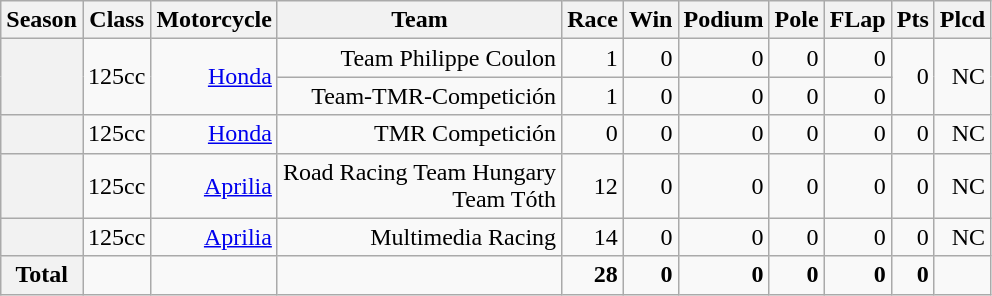<table class="wikitable" style=text-align:right>
<tr>
<th>Season</th>
<th>Class</th>
<th>Motorcycle</th>
<th>Team</th>
<th>Race</th>
<th>Win</th>
<th>Podium</th>
<th>Pole</th>
<th>FLap</th>
<th>Pts</th>
<th>Plcd</th>
</tr>
<tr>
<th rowspan=2></th>
<td rowspan=2>125cc</td>
<td rowspan=2><a href='#'>Honda</a></td>
<td>Team Philippe Coulon</td>
<td>1</td>
<td>0</td>
<td>0</td>
<td>0</td>
<td>0</td>
<td rowspan=2>0</td>
<td rowspan=2>NC</td>
</tr>
<tr>
<td>Team-TMR-Competición</td>
<td>1</td>
<td>0</td>
<td>0</td>
<td>0</td>
<td>0</td>
</tr>
<tr>
<th></th>
<td>125cc</td>
<td><a href='#'>Honda</a></td>
<td>TMR Competición</td>
<td>0</td>
<td>0</td>
<td>0</td>
<td>0</td>
<td>0</td>
<td>0</td>
<td>NC</td>
</tr>
<tr>
<th></th>
<td>125cc</td>
<td><a href='#'>Aprilia</a></td>
<td>Road Racing Team Hungary<br>Team Tóth</td>
<td>12</td>
<td>0</td>
<td>0</td>
<td>0</td>
<td>0</td>
<td>0</td>
<td>NC</td>
</tr>
<tr>
<th></th>
<td>125cc</td>
<td><a href='#'>Aprilia</a></td>
<td>Multimedia Racing</td>
<td>14</td>
<td>0</td>
<td>0</td>
<td>0</td>
<td>0</td>
<td>0</td>
<td>NC</td>
</tr>
<tr>
<th>Total</th>
<td></td>
<td></td>
<td></td>
<td><strong>28</strong></td>
<td><strong>0</strong></td>
<td><strong>0</strong></td>
<td><strong>0</strong></td>
<td><strong>0</strong></td>
<td><strong>0</strong></td>
<td></td>
</tr>
</table>
